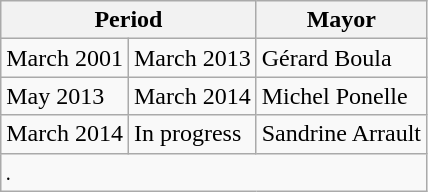<table class="wikitable">
<tr>
<th colspan="2">Period</th>
<th>Mayor</th>
</tr>
<tr>
<td>March 2001</td>
<td>March 2013</td>
<td>Gérard Boula</td>
</tr>
<tr>
<td>May 2013</td>
<td>March 2014</td>
<td>Michel Ponelle</td>
</tr>
<tr>
<td>March 2014</td>
<td>In progress</td>
<td>Sandrine Arrault</td>
</tr>
<tr>
<td colspan="3"><small><em>.</em></small></td>
</tr>
</table>
